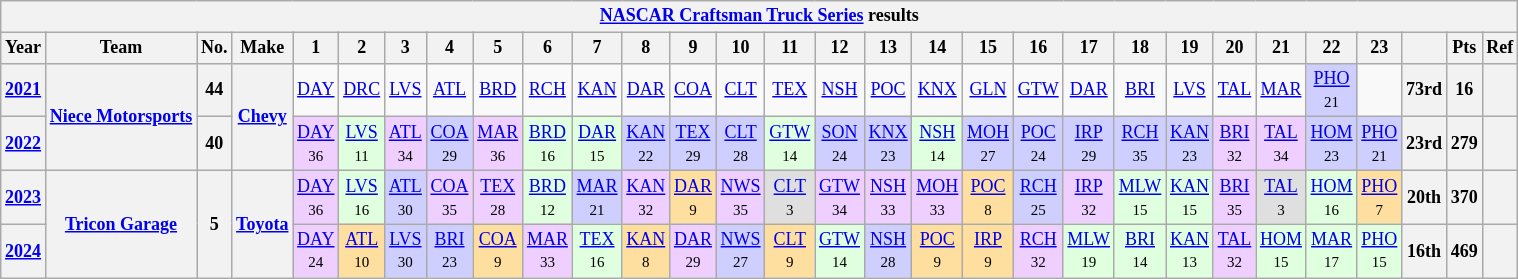<table class="wikitable" style="text-align:center; font-size:75%">
<tr>
<th colspan=30><a href='#'>NASCAR Craftsman Truck Series</a> results</th>
</tr>
<tr>
<th>Year</th>
<th>Team</th>
<th>No.</th>
<th>Make</th>
<th>1</th>
<th>2</th>
<th>3</th>
<th>4</th>
<th>5</th>
<th>6</th>
<th>7</th>
<th>8</th>
<th>9</th>
<th>10</th>
<th>11</th>
<th>12</th>
<th>13</th>
<th>14</th>
<th>15</th>
<th>16</th>
<th>17</th>
<th>18</th>
<th>19</th>
<th>20</th>
<th>21</th>
<th>22</th>
<th>23</th>
<th></th>
<th>Pts</th>
<th>Ref</th>
</tr>
<tr>
<th><a href='#'>2021</a></th>
<th rowspan=2><a href='#'>Niece Motorsports</a></th>
<th>44</th>
<th rowspan=2><a href='#'>Chevy</a></th>
<td><a href='#'>DAY</a></td>
<td><a href='#'>DRC</a></td>
<td><a href='#'>LVS</a></td>
<td><a href='#'>ATL</a></td>
<td><a href='#'>BRD</a></td>
<td><a href='#'>RCH</a></td>
<td><a href='#'>KAN</a></td>
<td><a href='#'>DAR</a></td>
<td><a href='#'>COA</a></td>
<td><a href='#'>CLT</a></td>
<td><a href='#'>TEX</a></td>
<td><a href='#'>NSH</a></td>
<td><a href='#'>POC</a></td>
<td><a href='#'>KNX</a></td>
<td><a href='#'>GLN</a></td>
<td><a href='#'>GTW</a></td>
<td><a href='#'>DAR</a></td>
<td><a href='#'>BRI</a></td>
<td><a href='#'>LVS</a></td>
<td><a href='#'>TAL</a></td>
<td><a href='#'>MAR</a></td>
<td style="background:#CFCFFF;"><a href='#'>PHO</a><br><small>21</small></td>
<td></td>
<th>73rd</th>
<th>16</th>
<th></th>
</tr>
<tr>
<th><a href='#'>2022</a></th>
<th>40</th>
<td style="background:#EFCFFF;"><a href='#'>DAY</a><br><small>36</small></td>
<td style="background:#DFFFDF;"><a href='#'>LVS</a><br><small>11</small></td>
<td style="background:#EFCFFF;"><a href='#'>ATL</a><br><small>34</small></td>
<td style="background:#CFCFFF;"><a href='#'>COA</a><br><small>29</small></td>
<td style="background:#EFCFFF;"><a href='#'>MAR</a><br><small>36</small></td>
<td style="background:#DFFFDF;"><a href='#'>BRD</a><br><small>16</small></td>
<td style="background:#DFFFDF;"><a href='#'>DAR</a><br><small>15</small></td>
<td style="background:#CFCFFF;"><a href='#'>KAN</a><br><small>22</small></td>
<td style="background:#CFCFFF;"><a href='#'>TEX</a><br><small>29</small></td>
<td style="background:#CFCFFF;"><a href='#'>CLT</a><br><small>28</small></td>
<td style="background:#DFFFDF;"><a href='#'>GTW</a><br><small>14</small></td>
<td style="background:#CFCFFF;"><a href='#'>SON</a><br><small>24</small></td>
<td style="background:#CFCFFF;"><a href='#'>KNX</a><br><small>23</small></td>
<td style="background:#DFFFDF;"><a href='#'>NSH</a><br><small>14</small></td>
<td style="background:#CFCFFF;"><a href='#'>MOH</a><br><small>27</small></td>
<td style="background:#CFCFFF;"><a href='#'>POC</a><br><small>24</small></td>
<td style="background:#CFCFFF;"><a href='#'>IRP</a><br><small>29</small></td>
<td style="background:#CFCFFF;"><a href='#'>RCH</a><br><small>35</small></td>
<td style="background:#CFCFFF;"><a href='#'>KAN</a><br><small>23</small></td>
<td style="background:#EFCFFF;"><a href='#'>BRI</a><br><small>32</small></td>
<td style="background:#EFCFFF;"><a href='#'>TAL</a><br><small>34</small></td>
<td style="background:#CFCFFF;"><a href='#'>HOM</a><br><small>23</small></td>
<td style="background:#CFCFFF;"><a href='#'>PHO</a><br><small>21</small></td>
<th>23rd</th>
<th>279</th>
<th></th>
</tr>
<tr>
<th><a href='#'>2023</a></th>
<th rowspan=2><a href='#'>Tricon Garage</a></th>
<th rowspan=2>5</th>
<th rowspan=2><a href='#'>Toyota</a></th>
<td style="background:#EFCFFF;"><a href='#'>DAY</a><br><small>36</small></td>
<td style="background:#DFFFDF;"><a href='#'>LVS</a><br><small>16</small></td>
<td style="background:#CFCFFF;"><a href='#'>ATL</a><br><small>30</small></td>
<td style="background:#EFCFFF;"><a href='#'>COA</a><br><small>35</small></td>
<td style="background:#EFCFFF;"><a href='#'>TEX</a><br><small>28</small></td>
<td style="background:#DFFFDF;"><a href='#'>BRD</a><br><small>12</small></td>
<td style="background:#CFCFFF;"><a href='#'>MAR</a><br><small>21</small></td>
<td style="background:#EFCFFF;"><a href='#'>KAN</a><br><small>32</small></td>
<td style="background:#FFDF9F;"><a href='#'>DAR</a><br><small>9</small></td>
<td style="background:#EFCFFF;"><a href='#'>NWS</a><br><small>35</small></td>
<td style="background:#DFDFDF;"><a href='#'>CLT</a><br><small>3</small></td>
<td style="background:#EFCFFF;"><a href='#'>GTW</a><br><small>34</small></td>
<td style="background:#EFCFFF;"><a href='#'>NSH</a><br><small>33</small></td>
<td style="background:#EFCFFF;"><a href='#'>MOH</a><br><small>33</small></td>
<td style="background:#FFDF9F;"><a href='#'>POC</a><br><small>8</small></td>
<td style="background:#CFCFFF;"><a href='#'>RCH</a><br><small>25</small></td>
<td style="background:#EFCFFF;"><a href='#'>IRP</a><br><small>32</small></td>
<td style="background:#DFFFDF;"><a href='#'>MLW</a><br><small>15</small></td>
<td style="background:#DFFFDF;"><a href='#'>KAN</a><br><small>15</small></td>
<td style="background:#EFCFFF;"><a href='#'>BRI</a><br><small>35</small></td>
<td style="background:#DFDFDF;"><a href='#'>TAL</a><br><small>3</small></td>
<td style="background:#DFFFDF;"><a href='#'>HOM</a><br><small>16</small></td>
<td style="background:#FFDF9F;"><a href='#'>PHO</a><br><small>7</small></td>
<th>20th</th>
<th>370</th>
<th></th>
</tr>
<tr>
<th><a href='#'>2024</a></th>
<td style="background:#EFCFFF;"><a href='#'>DAY</a><br><small>24</small></td>
<td style="background:#FFDF9F;"><a href='#'>ATL</a><br><small>10</small></td>
<td style="background:#CFCFFF;"><a href='#'>LVS</a><br><small>30</small></td>
<td style="background:#CFCFFF;"><a href='#'>BRI</a><br><small>23</small></td>
<td style="background:#FFDF9F;"><a href='#'>COA</a><br><small>9</small></td>
<td style="background:#EFCFFF;"><a href='#'>MAR</a><br><small>33</small></td>
<td style="background:#DFFFDF;"><a href='#'>TEX</a><br><small>16</small></td>
<td style="background:#FFDF9F;"><a href='#'>KAN</a><br><small>8</small></td>
<td style="background:#EFCFFF;"><a href='#'>DAR</a><br><small>29</small></td>
<td style="background:#CFCFFF;"><a href='#'>NWS</a><br><small>27</small></td>
<td style="background:#FFDF9F;"><a href='#'>CLT</a><br><small>9</small></td>
<td style="background:#DFFFDF;"><a href='#'>GTW</a><br><small>14</small></td>
<td style="background:#CFCFFF;"><a href='#'>NSH</a><br><small>28</small></td>
<td style="background:#FFDF9F;"><a href='#'>POC</a><br><small>9</small></td>
<td style="background:#FFDF9F;"><a href='#'>IRP</a><br><small>9</small></td>
<td style="background:#EFCFFF;"><a href='#'>RCH</a><br><small>32</small></td>
<td style="background:#DFFFDF;"><a href='#'>MLW</a><br><small>19</small></td>
<td style="background:#DFFFDF;"><a href='#'>BRI</a><br><small>14</small></td>
<td style="background:#DFFFDF;"><a href='#'>KAN</a><br><small>13</small></td>
<td style="background:#EFCFFF;"><a href='#'>TAL</a><br><small>32</small></td>
<td style="background:#DFFFDF;"><a href='#'>HOM</a><br><small>15</small></td>
<td style="background:#DFFFDF;"><a href='#'>MAR</a><br><small>17</small></td>
<td style="background:#DFFFDF;"><a href='#'>PHO</a><br><small>15</small></td>
<th>16th</th>
<th>469</th>
<th></th>
</tr>
</table>
